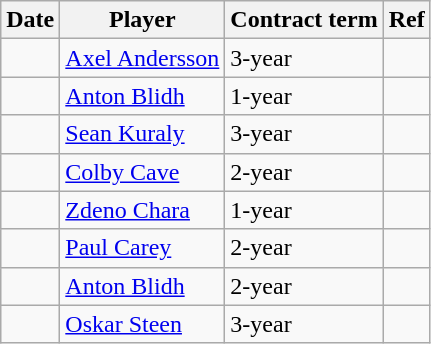<table class="wikitable">
<tr>
<th>Date</th>
<th>Player</th>
<th>Contract term</th>
<th>Ref</th>
</tr>
<tr>
<td></td>
<td><a href='#'>Axel Andersson</a></td>
<td>3-year</td>
<td></td>
</tr>
<tr>
<td></td>
<td><a href='#'>Anton Blidh</a></td>
<td>1-year</td>
<td></td>
</tr>
<tr>
<td></td>
<td><a href='#'>Sean Kuraly</a></td>
<td>3-year</td>
<td></td>
</tr>
<tr>
<td></td>
<td><a href='#'>Colby Cave</a></td>
<td>2-year</td>
<td></td>
</tr>
<tr>
<td></td>
<td><a href='#'>Zdeno Chara</a></td>
<td>1-year</td>
<td></td>
</tr>
<tr>
<td></td>
<td><a href='#'>Paul Carey</a></td>
<td>2-year</td>
<td></td>
</tr>
<tr>
<td></td>
<td><a href='#'>Anton Blidh</a></td>
<td>2-year</td>
<td></td>
</tr>
<tr>
<td></td>
<td><a href='#'>Oskar Steen</a></td>
<td>3-year</td>
<td></td>
</tr>
</table>
